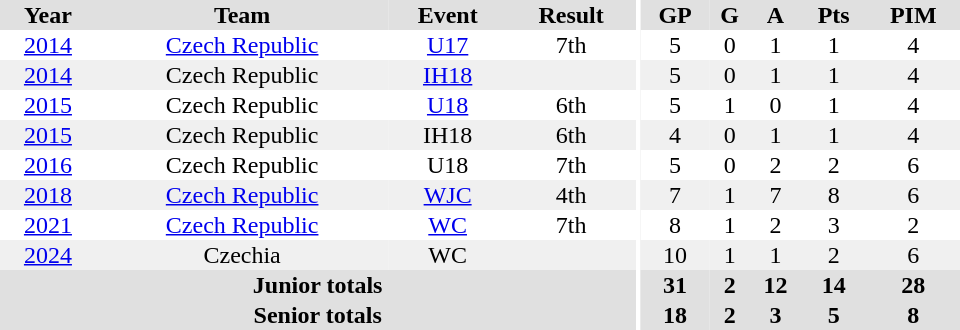<table border="0" cellpadding="1" cellspacing="0" ID="Table3" style="text-align:center; width:40em">
<tr ALIGN="center" bgcolor="#e0e0e0">
<th>Year</th>
<th>Team</th>
<th>Event</th>
<th>Result</th>
<th rowspan="99" bgcolor="#fff"></th>
<th>GP</th>
<th>G</th>
<th>A</th>
<th>Pts</th>
<th>PIM</th>
</tr>
<tr>
<td><a href='#'>2014</a></td>
<td><a href='#'>Czech Republic</a></td>
<td><a href='#'>U17</a></td>
<td>7th</td>
<td>5</td>
<td>0</td>
<td>1</td>
<td>1</td>
<td>4</td>
</tr>
<tr bgcolor="#f0f0f0">
<td><a href='#'>2014</a></td>
<td>Czech Republic</td>
<td><a href='#'>IH18</a></td>
<td></td>
<td>5</td>
<td>0</td>
<td>1</td>
<td>1</td>
<td>4</td>
</tr>
<tr>
<td><a href='#'>2015</a></td>
<td>Czech Republic</td>
<td><a href='#'>U18</a></td>
<td>6th</td>
<td>5</td>
<td>1</td>
<td>0</td>
<td>1</td>
<td>4</td>
</tr>
<tr bgcolor="#f0f0f0">
<td><a href='#'>2015</a></td>
<td>Czech Republic</td>
<td>IH18</td>
<td>6th</td>
<td>4</td>
<td>0</td>
<td>1</td>
<td>1</td>
<td>4</td>
</tr>
<tr>
<td><a href='#'>2016</a></td>
<td>Czech Republic</td>
<td>U18</td>
<td>7th</td>
<td>5</td>
<td>0</td>
<td>2</td>
<td>2</td>
<td>6</td>
</tr>
<tr bgcolor="#f0f0f0">
<td><a href='#'>2018</a></td>
<td><a href='#'>Czech Republic</a></td>
<td><a href='#'>WJC</a></td>
<td>4th</td>
<td>7</td>
<td>1</td>
<td>7</td>
<td>8</td>
<td>6</td>
</tr>
<tr>
<td><a href='#'>2021</a></td>
<td><a href='#'>Czech Republic</a></td>
<td><a href='#'>WC</a></td>
<td>7th</td>
<td>8</td>
<td>1</td>
<td>2</td>
<td>3</td>
<td>2</td>
</tr>
<tr bgcolor="#f0f0f0">
<td><a href='#'>2024</a></td>
<td>Czechia</td>
<td>WC</td>
<td></td>
<td>10</td>
<td>1</td>
<td>1</td>
<td>2</td>
<td>6</td>
</tr>
<tr bgcolor="#e0e0e0">
<th colspan="4">Junior totals</th>
<th>31</th>
<th>2</th>
<th>12</th>
<th>14</th>
<th>28</th>
</tr>
<tr bgcolor="#e0e0e0">
<th colspan="4">Senior totals</th>
<th>18</th>
<th>2</th>
<th>3</th>
<th>5</th>
<th>8</th>
</tr>
</table>
